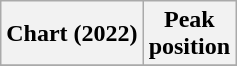<table class="wikitable sortable plainrowheaders">
<tr>
<th>Chart (2022)</th>
<th>Peak<br>position</th>
</tr>
<tr>
</tr>
</table>
